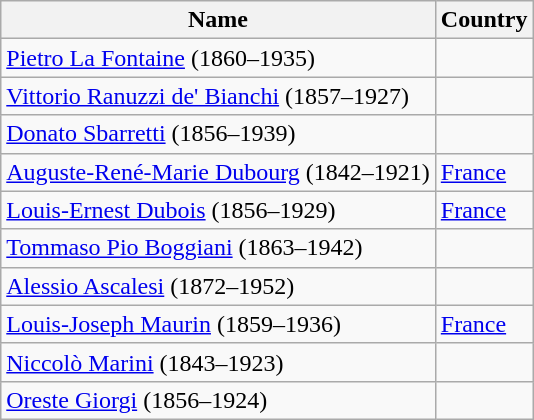<table class="wikitable sortable">
<tr>
<th>Name</th>
<th>Country</th>
</tr>
<tr>
<td><a href='#'>Pietro La Fontaine</a> (1860–1935)</td>
<td></td>
</tr>
<tr>
<td><a href='#'>Vittorio Ranuzzi de' Bianchi</a> (1857–1927)</td>
<td></td>
</tr>
<tr>
<td><a href='#'>Donato Sbarretti</a> (1856–1939)</td>
<td></td>
</tr>
<tr>
<td><a href='#'>Auguste-René-Marie Dubourg</a> (1842–1921)</td>
<td> <a href='#'>France</a></td>
</tr>
<tr>
<td><a href='#'>Louis-Ernest Dubois</a> (1856–1929)</td>
<td> <a href='#'>France</a></td>
</tr>
<tr>
<td><a href='#'>Tommaso Pio Boggiani</a> (1863–1942)</td>
<td></td>
</tr>
<tr>
<td><a href='#'>Alessio Ascalesi</a> (1872–1952)</td>
<td></td>
</tr>
<tr>
<td><a href='#'>Louis-Joseph Maurin</a> (1859–1936)</td>
<td> <a href='#'>France</a></td>
</tr>
<tr>
<td><a href='#'>Niccolò Marini</a> (1843–1923)</td>
<td></td>
</tr>
<tr>
<td><a href='#'>Oreste Giorgi</a> (1856–1924)</td>
<td></td>
</tr>
</table>
